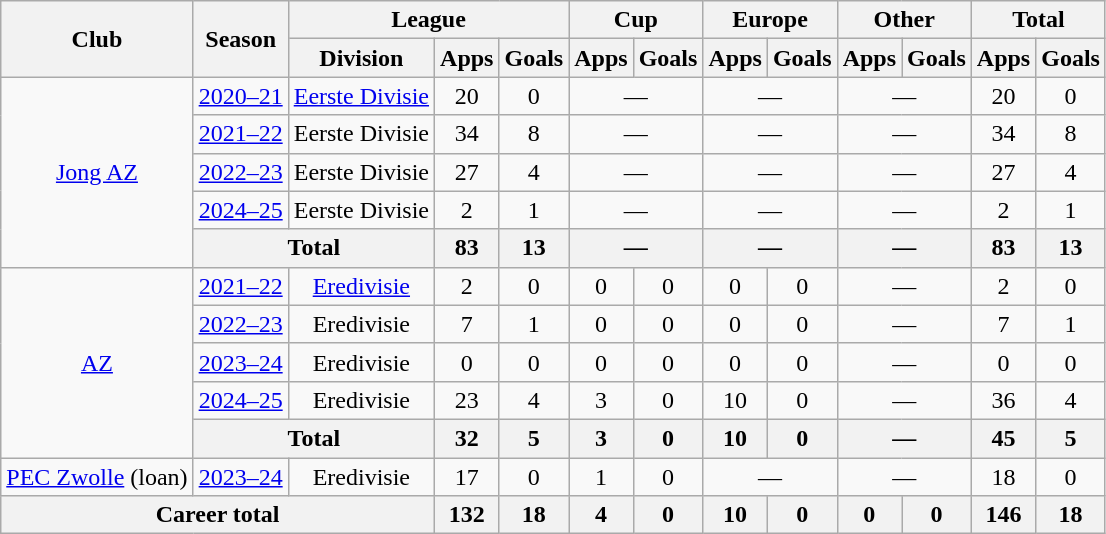<table class="wikitable" style="text-align: center">
<tr>
<th rowspan="2">Club</th>
<th rowspan="2">Season</th>
<th colspan="3">League</th>
<th colspan="2">Cup</th>
<th colspan="2">Europe</th>
<th colspan="2">Other</th>
<th colspan="2">Total</th>
</tr>
<tr>
<th>Division</th>
<th>Apps</th>
<th>Goals</th>
<th>Apps</th>
<th>Goals</th>
<th>Apps</th>
<th>Goals</th>
<th>Apps</th>
<th>Goals</th>
<th>Apps</th>
<th>Goals</th>
</tr>
<tr>
<td rowspan="5"><a href='#'>Jong AZ</a></td>
<td><a href='#'>2020–21</a></td>
<td><a href='#'>Eerste Divisie</a></td>
<td>20</td>
<td>0</td>
<td colspan="2">—</td>
<td colspan="2">—</td>
<td colspan="2">—</td>
<td>20</td>
<td>0</td>
</tr>
<tr>
<td><a href='#'>2021–22</a></td>
<td>Eerste Divisie</td>
<td>34</td>
<td>8</td>
<td colspan="2">—</td>
<td colspan="2">—</td>
<td colspan="2">—</td>
<td>34</td>
<td>8</td>
</tr>
<tr>
<td><a href='#'>2022–23</a></td>
<td>Eerste Divisie</td>
<td>27</td>
<td>4</td>
<td colspan="2">—</td>
<td colspan="2">—</td>
<td colspan="2">—</td>
<td>27</td>
<td>4</td>
</tr>
<tr>
<td><a href='#'>2024–25</a></td>
<td>Eerste Divisie</td>
<td>2</td>
<td>1</td>
<td colspan="2">—</td>
<td colspan="2">—</td>
<td colspan="2">—</td>
<td>2</td>
<td>1</td>
</tr>
<tr>
<th colspan="2">Total</th>
<th>83</th>
<th>13</th>
<th colspan="2">—</th>
<th colspan="2">—</th>
<th colspan="2">—</th>
<th>83</th>
<th>13</th>
</tr>
<tr>
<td rowspan="5"><a href='#'>AZ</a></td>
<td><a href='#'>2021–22</a></td>
<td><a href='#'>Eredivisie</a></td>
<td>2</td>
<td>0</td>
<td>0</td>
<td>0</td>
<td>0</td>
<td>0</td>
<td colspan="2">—</td>
<td>2</td>
<td>0</td>
</tr>
<tr>
<td><a href='#'>2022–23</a></td>
<td>Eredivisie</td>
<td>7</td>
<td>1</td>
<td>0</td>
<td>0</td>
<td>0</td>
<td>0</td>
<td colspan="2">—</td>
<td>7</td>
<td>1</td>
</tr>
<tr>
<td><a href='#'>2023–24</a></td>
<td>Eredivisie</td>
<td>0</td>
<td>0</td>
<td>0</td>
<td>0</td>
<td>0</td>
<td>0</td>
<td colspan="2">—</td>
<td>0</td>
<td>0</td>
</tr>
<tr>
<td><a href='#'>2024–25</a></td>
<td>Eredivisie</td>
<td>23</td>
<td>4</td>
<td>3</td>
<td>0</td>
<td>10</td>
<td>0</td>
<td colspan="2">—</td>
<td>36</td>
<td>4</td>
</tr>
<tr>
<th colspan="2">Total</th>
<th>32</th>
<th>5</th>
<th>3</th>
<th>0</th>
<th>10</th>
<th>0</th>
<th colspan="2">—</th>
<th>45</th>
<th>5</th>
</tr>
<tr>
<td><a href='#'>PEC Zwolle</a> (loan)</td>
<td><a href='#'>2023–24</a></td>
<td>Eredivisie</td>
<td>17</td>
<td>0</td>
<td>1</td>
<td>0</td>
<td colspan="2">—</td>
<td colspan="2">—</td>
<td>18</td>
<td>0</td>
</tr>
<tr>
<th colspan="3">Career total</th>
<th>132</th>
<th>18</th>
<th>4</th>
<th>0</th>
<th>10</th>
<th>0</th>
<th>0</th>
<th>0</th>
<th>146</th>
<th>18</th>
</tr>
</table>
